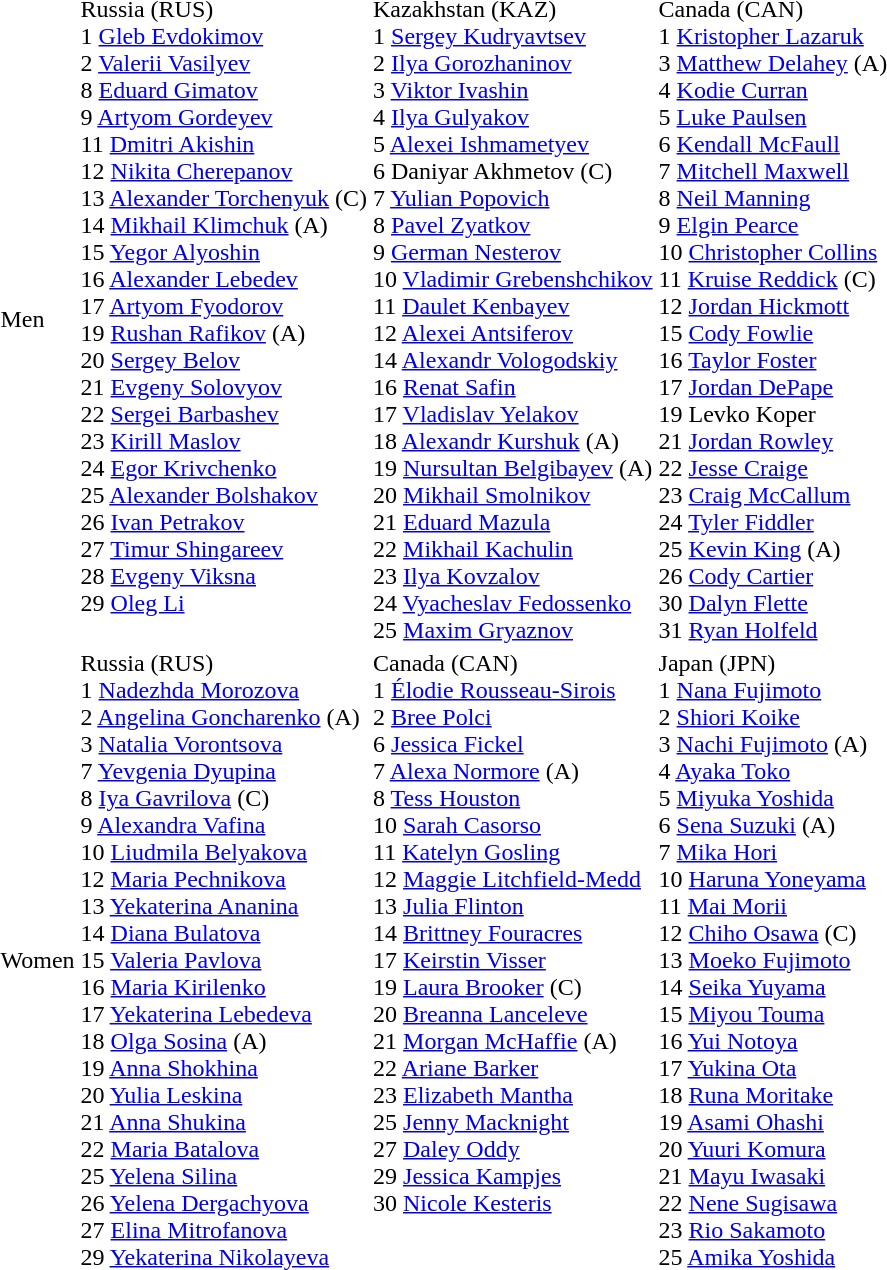<table>
<tr>
<td>Men</td>
<td valign=top> Russia (RUS)<br>1 <a href='#'>Gleb Evdokimov</a><br>2 <a href='#'>Valerii Vasilyev</a><br>8 <a href='#'>Eduard Gimatov</a><br>9 <a href='#'>Artyom Gordeyev</a><br>11 <a href='#'>Dmitri Akishin</a><br>12 <a href='#'>Nikita Cherepanov</a><br>13 <a href='#'>Alexander Torchenyuk</a> (C)<br>14 <a href='#'>Mikhail Klimchuk</a> (A)<br>15 <a href='#'>Yegor Alyoshin</a><br>16 <a href='#'>Alexander Lebedev</a><br>17 <a href='#'>Artyom Fyodorov</a><br>19 <a href='#'>Rushan Rafikov</a> (A)<br>20 <a href='#'>Sergey Belov</a><br>21 <a href='#'>Evgeny Solovyov</a><br>22 <a href='#'>Sergei Barbashev</a><br>23 <a href='#'>Kirill Maslov</a><br>24 <a href='#'>Egor Krivchenko</a><br>25 <a href='#'>Alexander Bolshakov</a><br>26 <a href='#'>Ivan Petrakov</a><br>27 <a href='#'>Timur Shingareev</a><br>28 <a href='#'>Evgeny Viksna</a><br>29 <a href='#'>Oleg Li</a></td>
<td valign=top> Kazakhstan (KAZ)<br>1 <a href='#'>Sergey Kudryavtsev</a><br>2 <a href='#'>Ilya Gorozhaninov</a><br>3 <a href='#'>Viktor Ivashin</a><br>4 <a href='#'>Ilya Gulyakov</a><br>5 <a href='#'>Alexei Ishmametyev</a><br>6 Daniyar Akhmetov (C)<br>7 <a href='#'>Yulian Popovich</a><br>8 <a href='#'>Pavel Zyatkov</a><br>9 <a href='#'>German Nesterov</a><br>10 <a href='#'>Vladimir Grebenshchikov</a><br>11 <a href='#'>Daulet Kenbayev</a><br>12 <a href='#'>Alexei Antsiferov</a><br>14 <a href='#'>Alexandr Vologodskiy</a><br>16 <a href='#'>Renat Safin</a><br>17 <a href='#'>Vladislav Yelakov</a><br>18 <a href='#'>Alexandr Kurshuk</a> (A)<br>19 <a href='#'>Nursultan Belgibayev</a> (A)<br>20 <a href='#'>Mikhail Smolnikov</a><br>21 <a href='#'>Eduard Mazula</a><br>22 <a href='#'>Mikhail Kachulin</a><br>23 <a href='#'>Ilya Kovzalov</a><br>24 <a href='#'>Vyacheslav Fedossenko</a><br>25 <a href='#'>Maxim Gryaznov</a></td>
<td valign=top> Canada (CAN)<br>1 <a href='#'>Kristopher Lazaruk</a><br>3 <a href='#'>Matthew Delahey</a> (A)<br>4 <a href='#'>Kodie Curran</a><br>5 <a href='#'>Luke Paulsen</a><br>6 <a href='#'>Kendall McFaull</a><br>7 <a href='#'>Mitchell Maxwell</a><br>8 <a href='#'>Neil Manning</a><br>9 <a href='#'>Elgin Pearce</a><br>10 <a href='#'>Christopher Collins</a><br>11 <a href='#'>Kruise Reddick</a> (C)<br>12 <a href='#'>Jordan Hickmott</a><br>15 <a href='#'>Cody Fowlie</a><br>16 <a href='#'>Taylor Foster</a><br>17 <a href='#'>Jordan DePape</a><br>19 Levko Koper<br>21 <a href='#'>Jordan Rowley</a><br>22 <a href='#'>Jesse Craige</a><br>23 <a href='#'>Craig McCallum</a><br>24 <a href='#'>Tyler Fiddler</a><br>25 <a href='#'>Kevin King</a> (A)<br>26 <a href='#'>Cody Cartier</a><br>30 <a href='#'>Dalyn Flette</a><br>31 <a href='#'>Ryan Holfeld</a></td>
</tr>
<tr>
<td>Women</td>
<td valign=top> Russia (RUS)<br>1 <a href='#'>Nadezhda Morozova</a><br>2 <a href='#'>Angelina Goncharenko</a> (A)<br>3 <a href='#'>Natalia Vorontsova</a><br>7 <a href='#'>Yevgenia Dyupina</a><br>8 <a href='#'>Iya Gavrilova</a> (C)<br>9 <a href='#'>Alexandra Vafina</a><br>10 <a href='#'>Liudmila Belyakova</a><br>12 <a href='#'>Maria Pechnikova</a><br>13 <a href='#'>Yekaterina Ananina</a><br>14 <a href='#'>Diana Bulatova</a><br>15 <a href='#'>Valeria Pavlova</a><br>16 <a href='#'>Maria Kirilenko</a><br>17 <a href='#'>Yekaterina Lebedeva</a><br>18 <a href='#'>Olga Sosina</a> (A)<br>19 <a href='#'>Anna Shokhina</a><br>20 <a href='#'>Yulia Leskina</a><br>21 <a href='#'>Anna Shukina</a><br>22 <a href='#'>Maria Batalova</a><br>25 <a href='#'>Yelena Silina</a><br>26 <a href='#'>Yelena Dergachyova</a><br>27 <a href='#'>Elina Mitrofanova</a><br>29 <a href='#'>Yekaterina Nikolayeva</a></td>
<td valign=top> Canada (CAN)<br>1 <a href='#'>Élodie Rousseau-Sirois</a><br>2 <a href='#'>Bree Polci</a><br>6 <a href='#'>Jessica Fickel</a><br>7 <a href='#'>Alexa Normore</a> (A)<br>8 <a href='#'>Tess Houston</a><br>10 <a href='#'>Sarah Casorso</a><br>11 <a href='#'>Katelyn Gosling</a><br>12 <a href='#'>Maggie Litchfield-Medd</a><br>13 <a href='#'>Julia Flinton</a><br>14 <a href='#'>Brittney Fouracres</a><br>17 <a href='#'>Keirstin Visser</a><br>19 <a href='#'>Laura Brooker</a> (C)<br>20 <a href='#'>Breanna Lanceleve</a><br>21 <a href='#'>Morgan McHaffie</a> (A)<br>22 <a href='#'>Ariane Barker</a><br>23 <a href='#'>Elizabeth Mantha</a><br>25 <a href='#'>Jenny Macknight</a><br>27 <a href='#'>Daley Oddy</a><br>29 <a href='#'>Jessica Kampjes</a><br>30 <a href='#'>Nicole Kesteris</a></td>
<td valign=top> Japan (JPN)<br>1 <a href='#'>Nana Fujimoto</a><br>2 <a href='#'>Shiori Koike</a><br>3 <a href='#'>Nachi Fujimoto</a> (A)<br>4 <a href='#'>Ayaka Toko</a><br>5 <a href='#'>Miyuka Yoshida</a><br>6 <a href='#'>Sena Suzuki</a> (A)<br>7 <a href='#'>Mika Hori</a><br>10 <a href='#'>Haruna Yoneyama</a><br>11 <a href='#'>Mai Morii</a><br>12 <a href='#'>Chiho Osawa</a> (C)<br>13 <a href='#'>Moeko Fujimoto</a><br>14 <a href='#'>Seika Yuyama</a><br>15 <a href='#'>Miyou Touma</a><br>16 <a href='#'>Yui Notoya</a><br>17 <a href='#'>Yukina Ota</a><br>18 <a href='#'>Runa Moritake</a><br>19 <a href='#'>Asami Ohashi</a><br>20 <a href='#'>Yuuri Komura</a><br>21 <a href='#'>Mayu Iwasaki</a><br>22 <a href='#'>Nene Sugisawa</a><br>23 <a href='#'>Rio Sakamoto</a><br>25 <a href='#'>Amika Yoshida</a></td>
</tr>
</table>
